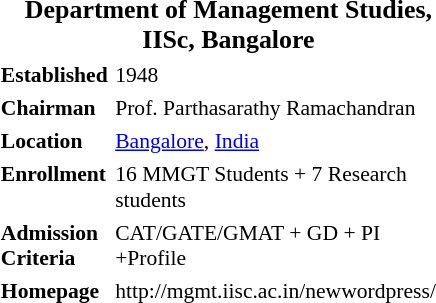<table class="toccolours" style="float: right; margin-left: 1em; width: 20em; font-size: 90%; clear: right" cellspacing="3">
<tr>
<td colspan="2" style="text-align: center; font-size: larger;"><strong>Department of Management Studies, IISc, Bangalore</strong></td>
</tr>
<tr style="vertical-align: top;">
<td><strong>Established</strong></td>
<td style="padding-right: 1em;">1948</td>
</tr>
<tr style="vertical-align: top;">
<td><strong>Chairman</strong></td>
<td style="padding-right: 1em;">Prof. Parthasarathy Ramachandran</td>
</tr>
<tr style="vertical-align: top;">
<td><strong>Location</strong></td>
<td style="padding-right: 1em;"><a href='#'>Bangalore</a>, <a href='#'>India</a></td>
</tr>
<tr style="vertical-align: top;">
<td><strong>Enrollment</strong></td>
<td style="padding-right: 1em;">16 MMGT Students + 7 Research students</td>
</tr>
<tr style="vertical-align: top;">
<td><strong>Admission Criteria</strong></td>
<td style="padding-right: 1em;">CAT/GATE/GMAT + GD + PI +Profile</td>
</tr>
<tr style="vertical-align: top;">
<td><strong>Homepage</strong></td>
<td style="padding-right: 1em;">http://mgmt.iisc.ac.in/newwordpress/</td>
</tr>
</table>
